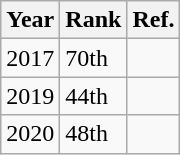<table class="wikitable sortable">
<tr>
<th>Year</th>
<th>Rank</th>
<th>Ref.</th>
</tr>
<tr>
<td>2017</td>
<td>70th</td>
<td></td>
</tr>
<tr>
<td>2019</td>
<td>44th</td>
<td></td>
</tr>
<tr>
<td>2020</td>
<td>48th</td>
<td></td>
</tr>
</table>
